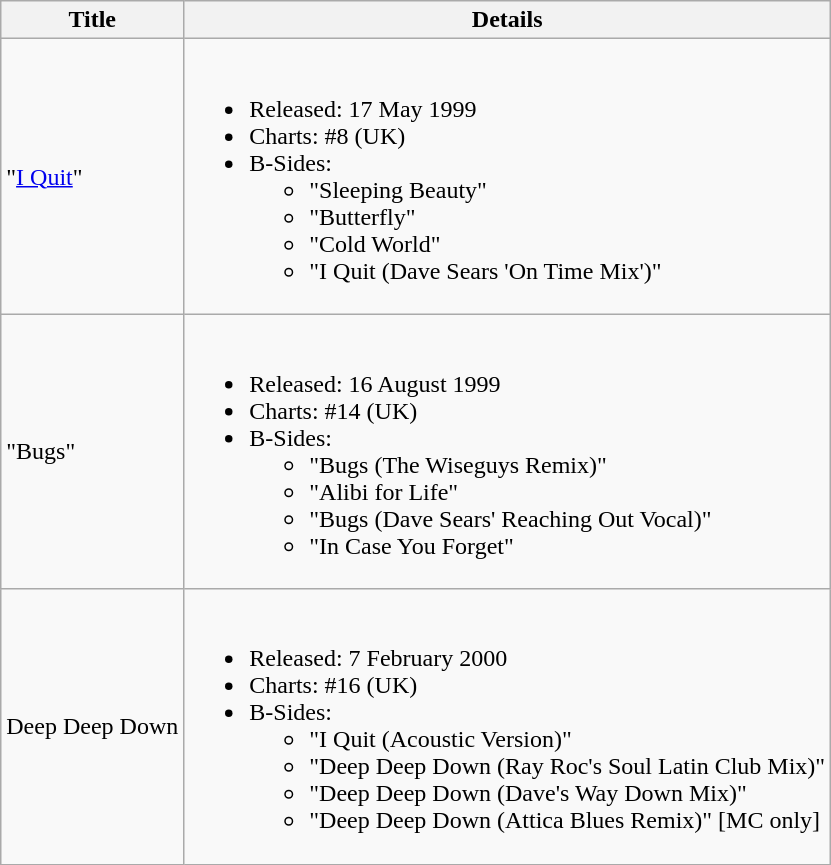<table class="wikitable">
<tr>
<th>Title</th>
<th>Details</th>
</tr>
<tr>
<td>"<a href='#'>I Quit</a>"</td>
<td><br><ul><li>Released: 17 May 1999</li><li>Charts: #8 (UK)</li><li>B-Sides:<ul><li>"Sleeping Beauty"</li><li>"Butterfly"</li><li>"Cold World"</li><li>"I Quit (Dave Sears 'On Time Mix')"</li></ul></li></ul></td>
</tr>
<tr>
<td>"Bugs"</td>
<td><br><ul><li>Released: 16 August 1999</li><li>Charts: #14 (UK)</li><li>B-Sides:<ul><li>"Bugs (The Wiseguys Remix)"</li><li>"Alibi for Life"</li><li>"Bugs (Dave Sears' Reaching Out Vocal)"</li><li>"In Case You Forget"</li></ul></li></ul></td>
</tr>
<tr>
<td>Deep Deep Down</td>
<td><br><ul><li>Released: 7 February 2000</li><li>Charts: #16 (UK)</li><li>B-Sides:<ul><li>"I Quit (Acoustic Version)"</li><li>"Deep Deep Down (Ray Roc's Soul Latin Club Mix)"</li><li>"Deep Deep Down (Dave's Way Down Mix)"</li><li>"Deep Deep Down (Attica Blues Remix)" [MC only]</li></ul></li></ul></td>
</tr>
</table>
